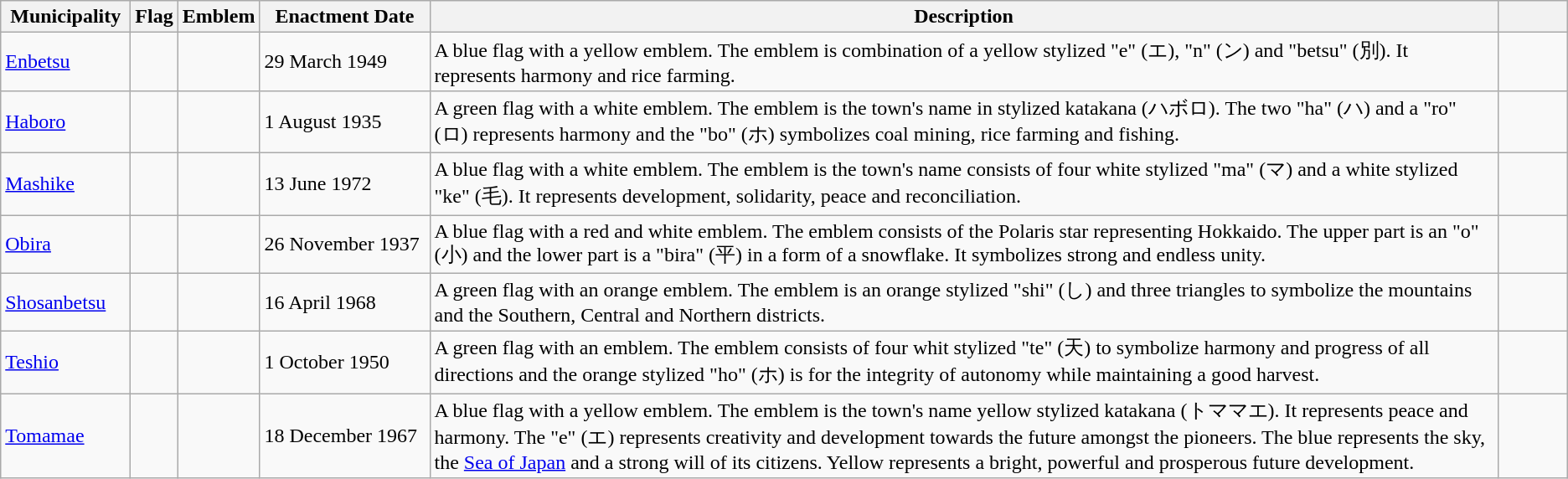<table class="wikitable">
<tr>
<th style="width:12ch;">Municipality</th>
<th>Flag</th>
<th>Emblem</th>
<th style="width:16ch;">Enactment Date</th>
<th>Description</th>
<th style="width:6ch;"></th>
</tr>
<tr>
<td><a href='#'>Enbetsu</a></td>
<td></td>
<td></td>
<td>29 March 1949</td>
<td>A blue flag with a yellow emblem. The emblem is combination of a yellow stylized "e" (エ), "n" (ン) and "betsu" (別). It represents harmony and rice farming.</td>
<td></td>
</tr>
<tr>
<td><a href='#'>Haboro</a></td>
<td></td>
<td></td>
<td>1 August 1935</td>
<td>A green flag with a white emblem. The emblem is the town's name in stylized katakana (ハボロ). The two "ha" (ハ) and a "ro" (ロ) represents harmony and the "bo" (ホ) symbolizes coal mining, rice farming and fishing.</td>
<td></td>
</tr>
<tr>
<td><a href='#'>Mashike</a></td>
<td></td>
<td></td>
<td>13 June 1972</td>
<td>A blue flag with a white emblem. The emblem is the town's name consists of four white stylized "ma" (マ) and a white stylized "ke" (毛). It represents development, solidarity, peace and reconciliation.</td>
<td></td>
</tr>
<tr>
<td><a href='#'>Obira</a></td>
<td></td>
<td></td>
<td>26 November 1937</td>
<td>A blue flag with a red and white emblem. The emblem consists of the Polaris star representing Hokkaido. The upper part is an "o" (小) and the lower part is a "bira" (平) in a form of a snowflake. It symbolizes strong and endless unity.</td>
<td></td>
</tr>
<tr>
<td><a href='#'>Shosanbetsu</a></td>
<td></td>
<td></td>
<td>16 April 1968</td>
<td>A green flag with an orange emblem. The emblem is an orange stylized "shi" (し) and three triangles to symbolize the mountains and the Southern, Central and Northern districts.</td>
<td></td>
</tr>
<tr>
<td><a href='#'>Teshio</a></td>
<td></td>
<td></td>
<td>1 October 1950</td>
<td>A green flag with an emblem. The emblem consists of four whit stylized "te" (天) to symbolize harmony and progress of all directions and the orange stylized "ho" (ホ) is for the integrity of autonomy while maintaining a good harvest.</td>
<td></td>
</tr>
<tr>
<td><a href='#'>Tomamae</a></td>
<td></td>
<td></td>
<td>18 December 1967</td>
<td>A blue flag with a yellow emblem. The emblem is the town's name yellow stylized katakana (トママエ). It represents peace and harmony. The "e" (エ) represents creativity and development towards the future amongst the pioneers. The blue represents the sky, the <a href='#'>Sea of Japan</a> and a strong will of its citizens. Yellow represents a bright, powerful and prosperous future development.</td>
<td></td>
</tr>
</table>
